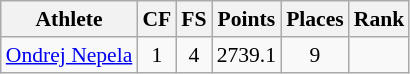<table class="wikitable" border="1" style="font-size:90%">
<tr>
<th>Athlete</th>
<th>CF</th>
<th>FS</th>
<th>Points</th>
<th>Places</th>
<th>Rank</th>
</tr>
<tr align=center>
<td align=left><a href='#'>Ondrej Nepela</a></td>
<td>1</td>
<td>4</td>
<td>2739.1</td>
<td>9</td>
<td></td>
</tr>
</table>
